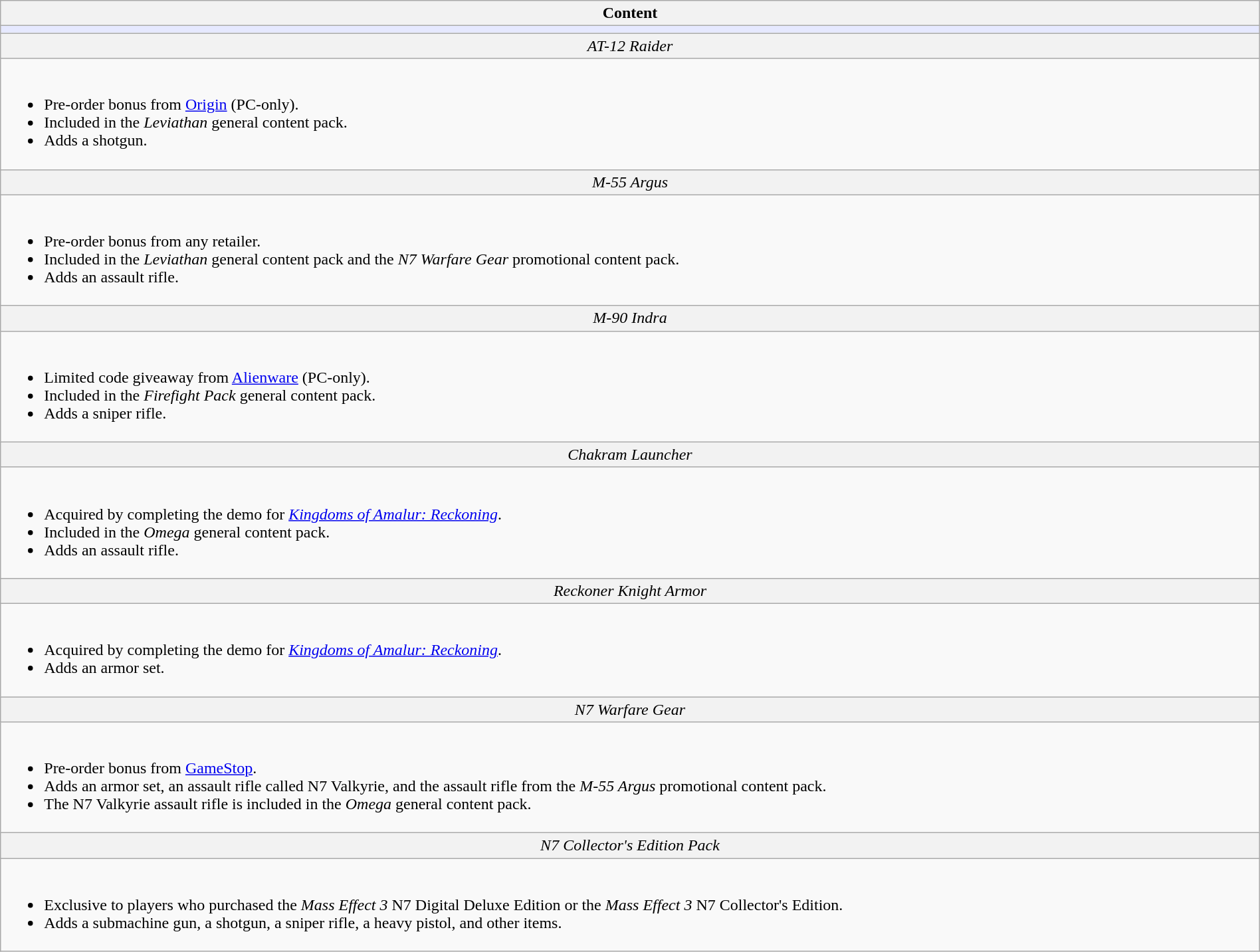<table class="wikitable" width="100%">
<tr style="text-align: center;">
<th rowspan="1">Content</th>
</tr>
<tr>
<td colspan="1" bgcolor="#e6e9ff"></td>
</tr>
<tr bgcolor="#F2F2F2" align="center">
<td><em>AT-12 Raider</em></td>
</tr>
<tr>
<td colspan="1" style="border: none; vertical-align: top;"><br><ul><li>Pre-order bonus from <a href='#'>Origin</a> (PC-only).</li><li>Included in the <em>Leviathan</em> general content pack.</li><li>Adds a shotgun.</li></ul></td>
</tr>
<tr bgcolor="#F2F2F2" align="center">
<td><em>M-55 Argus</em></td>
</tr>
<tr>
<td colspan="1" style="border: none; vertical-align: top;"><br><ul><li>Pre-order bonus from any retailer.</li><li>Included in the <em>Leviathan</em> general content pack and the <em>N7 Warfare Gear</em> promotional content pack.</li><li>Adds an assault rifle.</li></ul></td>
</tr>
<tr bgcolor="#F2F2F2" align="center">
<td><em>M-90 Indra</em></td>
</tr>
<tr>
<td colspan="1" style="border: none; vertical-align: top;"><br><ul><li>Limited code giveaway from <a href='#'>Alienware</a> (PC-only).</li><li>Included in the <em>Firefight Pack</em> general content pack.</li><li>Adds a sniper rifle.</li></ul></td>
</tr>
<tr bgcolor="#F2F2F2" align="center">
<td><em>Chakram Launcher</em></td>
</tr>
<tr>
<td colspan="1" style="border: none; vertical-align: top;"><br><ul><li>Acquired by completing the demo for <em><a href='#'>Kingdoms of Amalur: Reckoning</a></em>.</li><li>Included in the <em>Omega</em> general content pack.</li><li>Adds an assault rifle.</li></ul></td>
</tr>
<tr bgcolor="#F2F2F2" align="center">
<td><em>Reckoner Knight Armor</em></td>
</tr>
<tr>
<td colspan="1" style="border: none; vertical-align: top;"><br><ul><li>Acquired by completing the demo for <em><a href='#'>Kingdoms of Amalur: Reckoning</a></em>.</li><li>Adds an armor set.</li></ul></td>
</tr>
<tr bgcolor="#F2F2F2" align="center">
<td><em>N7 Warfare Gear</em></td>
</tr>
<tr>
<td colspan="1" style="border: none; vertical-align: top;"><br><ul><li>Pre-order bonus from <a href='#'>GameStop</a>.</li><li>Adds an armor set, an assault rifle called N7 Valkyrie, and the assault rifle from the <em>M-55 Argus</em> promotional content pack.</li><li>The N7 Valkyrie assault rifle is included in the <em>Omega</em> general content pack.</li></ul></td>
</tr>
<tr bgcolor="#F2F2F2" align="center">
<td><em>N7 Collector's Edition Pack</em></td>
</tr>
<tr>
<td colspan="1" style="border: none; vertical-align: top;"><br><ul><li>Exclusive to players who purchased the <em>Mass Effect 3</em> N7 Digital Deluxe Edition or the <em>Mass Effect 3</em> N7 Collector's Edition.</li><li>Adds a submachine gun, a shotgun, a sniper rifle, a heavy pistol, and other items.</li></ul></td>
</tr>
</table>
